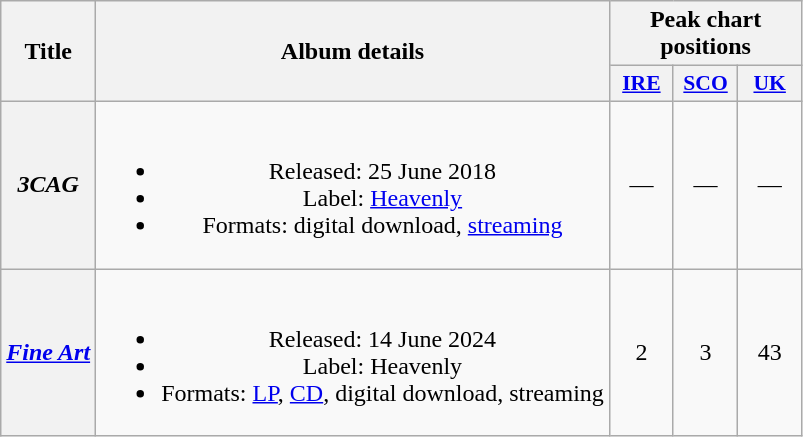<table class="wikitable plainrowheaders" style="text-align:center;">
<tr>
<th scope="col" rowspan="2">Title</th>
<th scope="col" rowspan="2">Album details</th>
<th scope="col" colspan="3">Peak chart positions</th>
</tr>
<tr>
<th scope="col" style="width:2.5em;font-size:90%;"><a href='#'>IRE</a><br></th>
<th scope="col" style="width:2.5em;font-size:90%;"><a href='#'>SCO</a><br></th>
<th scope="col" style="width:2.5em;font-size:90%;"><a href='#'>UK</a><br></th>
</tr>
<tr>
<th scope="row"><em>3CAG</em></th>
<td><br><ul><li>Released: 25 June 2018</li><li>Label: <a href='#'>Heavenly</a></li><li>Formats: digital download, <a href='#'>streaming</a></li></ul></td>
<td>—</td>
<td>—</td>
<td>—</td>
</tr>
<tr>
<th scope="row"><em><a href='#'>Fine Art</a></em></th>
<td><br><ul><li>Released: 14 June 2024</li><li>Label: Heavenly</li><li>Formats: <a href='#'>LP</a>, <a href='#'>CD</a>, digital download, streaming</li></ul></td>
<td>2</td>
<td>3</td>
<td>43</td>
</tr>
</table>
